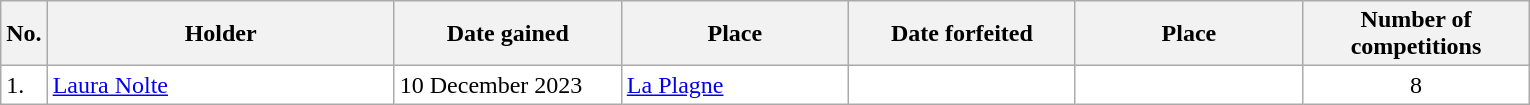<table class="wikitable plainrowheaders" style="background:#fff; border:grey solid 1px; border-collapse:collapse;">
<tr>
<th style="width:1em;">No.</th>
<th style="width:14em;">Holder</th>
<th style="width:9em;">Date gained</th>
<th style="width:9em;">Place</th>
<th style="width:9em;">Date forfeited</th>
<th style="width:9em;">Place</th>
<th style="width:9em;">Number of competitions</th>
</tr>
<tr>
<td>1.</td>
<td> <a href='#'>Laura Nolte</a></td>
<td>10 December 2023</td>
<td> <a href='#'>La Plagne</a></td>
<td></td>
<td></td>
<td style="text-align:center">8</td>
</tr>
</table>
